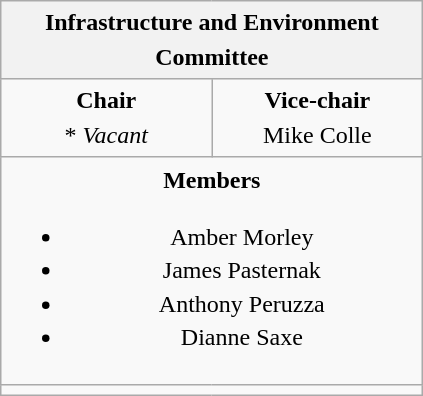<table class="wikitable" style="line-height:1.4em; text-align:center;">
<tr>
<th colspan="2" scope="col">Infrastructure and Environment Committee</th>
</tr>
<tr>
<td style="width: 100pt;"><strong>Chair</strong><br>* <em>Vacant</em></td>
<td style="width: 100pt;"><strong>Vice-chair</strong><br>Mike Colle</td>
</tr>
<tr>
<td colspan="2"><strong>Members</strong><br><ul><li>Amber Morley</li><li>James Pasternak</li><li>Anthony Peruzza</li><li>Dianne Saxe</li></ul></td>
</tr>
<tr>
<td colspan="2"></td>
</tr>
</table>
